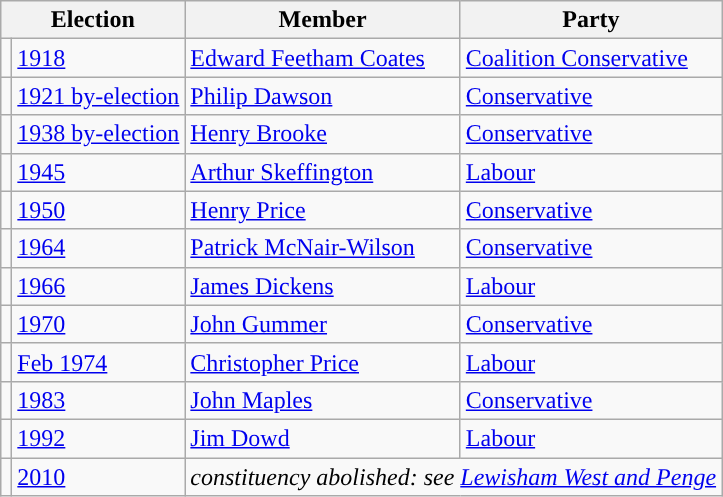<table class="wikitable">
<tr>
<th colspan="2">Election</th>
<th>Member</th>
<th>Party</th>
</tr>
<tr>
<td style="color:inherit;background-color: "></td>
<td><a href='#'>1918</a></td>
<td><a href='#'>Edward Feetham Coates</a></td>
<td><a href='#'>Coalition Conservative</a></td>
</tr>
<tr>
<td style="color:inherit;background-color: "></td>
<td><a href='#'>1921 by-election</a></td>
<td><a href='#'>Philip Dawson</a></td>
<td><a href='#'>Conservative</a></td>
</tr>
<tr>
<td style="color:inherit;background-color: "></td>
<td><a href='#'>1938 by-election</a></td>
<td><a href='#'>Henry Brooke</a></td>
<td><a href='#'>Conservative</a></td>
</tr>
<tr>
<td style="color:inherit;background-color: "></td>
<td><a href='#'>1945</a></td>
<td><a href='#'>Arthur Skeffington</a></td>
<td><a href='#'>Labour</a></td>
</tr>
<tr>
<td style="color:inherit;background-color: "></td>
<td><a href='#'>1950</a></td>
<td><a href='#'>Henry Price</a></td>
<td><a href='#'>Conservative</a></td>
</tr>
<tr>
<td style="color:inherit;background-color: "></td>
<td><a href='#'>1964</a></td>
<td><a href='#'>Patrick McNair-Wilson</a></td>
<td><a href='#'>Conservative</a></td>
</tr>
<tr>
<td style="color:inherit;background-color: "></td>
<td><a href='#'>1966</a></td>
<td><a href='#'>James Dickens</a></td>
<td><a href='#'>Labour</a></td>
</tr>
<tr>
<td style="color:inherit;background-color: "></td>
<td><a href='#'>1970</a></td>
<td><a href='#'>John Gummer</a></td>
<td><a href='#'>Conservative</a></td>
</tr>
<tr>
<td style="color:inherit;background-color: "></td>
<td><a href='#'>Feb 1974</a></td>
<td><a href='#'>Christopher Price</a></td>
<td><a href='#'>Labour</a></td>
</tr>
<tr>
<td style="color:inherit;background-color: "></td>
<td><a href='#'>1983</a></td>
<td><a href='#'>John Maples</a></td>
<td><a href='#'>Conservative</a></td>
</tr>
<tr>
<td style="color:inherit;background-color: "></td>
<td><a href='#'>1992</a></td>
<td><a href='#'>Jim Dowd</a></td>
<td><a href='#'>Labour</a></td>
</tr>
<tr>
<td></td>
<td><a href='#'>2010</a></td>
<td colspan="2"><em>constituency abolished: see <a href='#'>Lewisham West and Penge</a></em></td>
</tr>
</table>
